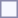<table style="border:1px solid #8888aa; background-color:#f7f8ff; padding:5px; font-size:95%; margin: 0px 12px 12px 0px;">
</table>
